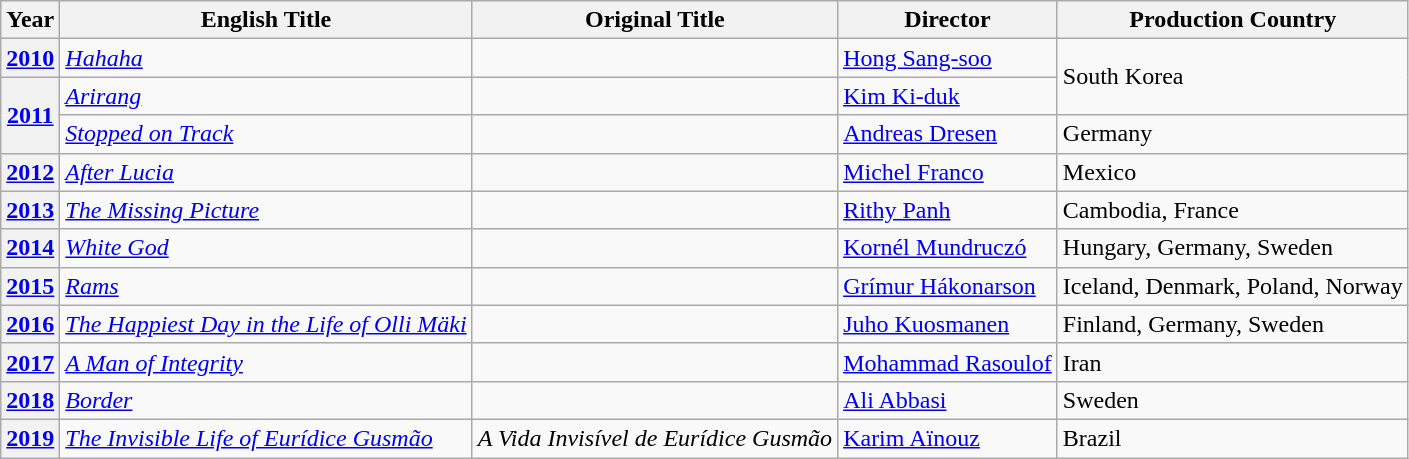<table class="wikitable">
<tr>
<th>Year</th>
<th>English Title</th>
<th>Original Title</th>
<th>Director</th>
<th>Production Country</th>
</tr>
<tr>
<th><a href='#'>2010</a></th>
<td><em><a href='#'>Hahaha</a></em></td>
<td></td>
<td data-sort-value="Sang-soo"><a href='#'>Hong Sang-soo</a></td>
<td rowspan="2">South Korea</td>
</tr>
<tr>
<th rowspan="2"><a href='#'>2011</a></th>
<td><em><a href='#'>Arirang</a></em></td>
<td></td>
<td data-sort-value="Ki-duk"><a href='#'>Kim Ki-duk</a></td>
</tr>
<tr>
<td><em><a href='#'>Stopped on Track</a></em></td>
<td></td>
<td data-sort-value="Dresen"><a href='#'>Andreas Dresen</a></td>
<td>Germany</td>
</tr>
<tr>
<th><a href='#'>2012</a></th>
<td><em><a href='#'>After Lucia</a></em></td>
<td></td>
<td data-sort-value="Franco"><a href='#'>Michel Franco</a></td>
<td>Mexico</td>
</tr>
<tr>
<th><a href='#'>2013</a></th>
<td data-sort-value="Missing Pic"><em><a href='#'>The Missing Picture</a></em></td>
<td data-sort-value="Image manq"></td>
<td data-sort-value="Panh"><a href='#'>Rithy Panh</a></td>
<td>Cambodia, France</td>
</tr>
<tr>
<th><a href='#'>2014</a></th>
<td><em><a href='#'>White God</a></em></td>
<td></td>
<td data-sort-value="Mundruczó"><a href='#'>Kornél Mundruczó</a></td>
<td>Hungary, Germany, Sweden</td>
</tr>
<tr>
<th><a href='#'>2015</a></th>
<td><em><a href='#'>Rams</a></em></td>
<td></td>
<td data-sort-value="Hákonarson"><a href='#'>Grímur Hákonarson</a></td>
<td>Iceland, Denmark, Poland, Norway</td>
</tr>
<tr>
<th><a href='#'>2016</a></th>
<td data-sort-value="Happiest Day"><em><a href='#'>The Happiest Day in the Life of Olli Mäki</a></em></td>
<td></td>
<td data-sort-value="Kuosmanen"><a href='#'>Juho Kuosmanen</a></td>
<td>Finland, Germany, Sweden</td>
</tr>
<tr>
<th><a href='#'>2017</a></th>
<td><em><a href='#'>A Man of Integrity</a></em></td>
<td></td>
<td data-sort-value="Rasoulof"><a href='#'>Mohammad Rasoulof</a></td>
<td>Iran</td>
</tr>
<tr>
<th><a href='#'>2018</a></th>
<td><em><a href='#'>Border</a></em></td>
<td></td>
<td data-sort-value="Abbasi"><a href='#'>Ali Abbasi</a></td>
<td>Sweden</td>
</tr>
<tr>
<th><a href='#'>2019</a></th>
<td><em><a href='#'>The Invisible Life of Eurídice Gusmão</a></em></td>
<td><em>A Vida Invisível de Eurídice Gusmão</em></td>
<td data-sort-value="Abbasi"><a href='#'>Karim Aïnouz</a></td>
<td>Brazil</td>
</tr>
</table>
